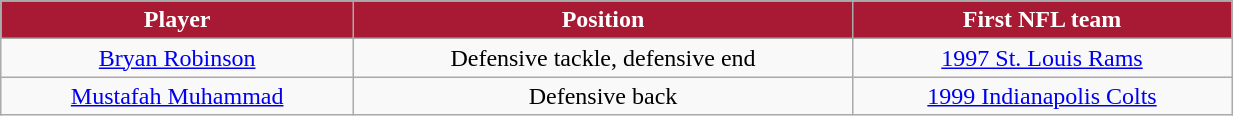<table class="wikitable" width="65%">
<tr align="center"  style="background:#A81933;color:#FFFFFF;">
<td><strong>Player</strong></td>
<td><strong>Position</strong></td>
<td><strong>First NFL team</strong></td>
</tr>
<tr align="center" bgcolor="">
<td><a href='#'>Bryan Robinson</a></td>
<td>Defensive tackle, defensive end</td>
<td><a href='#'>1997 St. Louis Rams</a></td>
</tr>
<tr align="center" bgcolor="">
<td><a href='#'>Mustafah Muhammad</a></td>
<td>Defensive back</td>
<td><a href='#'>1999 Indianapolis Colts</a></td>
</tr>
</table>
